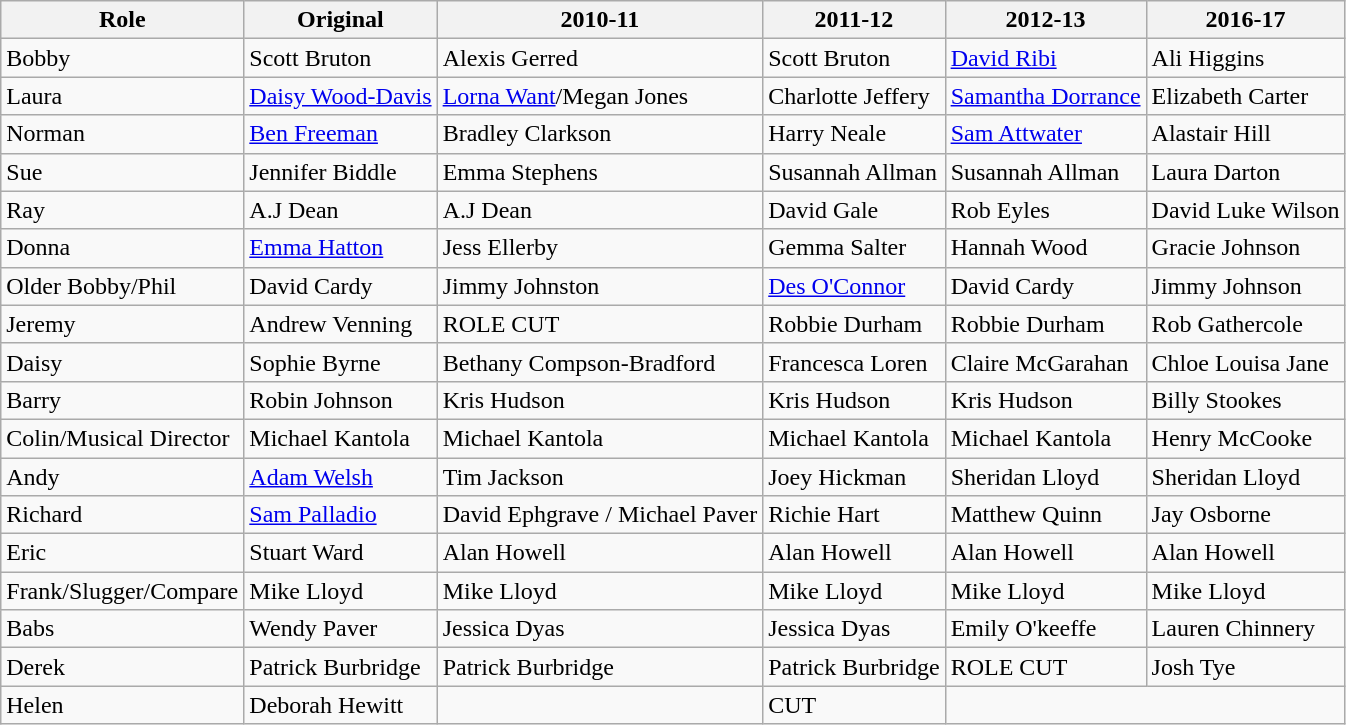<table class="wikitable">
<tr>
<th>Role</th>
<th>Original</th>
<th>2010-11</th>
<th>2011-12</th>
<th>2012-13</th>
<th>2016-17</th>
</tr>
<tr>
<td>Bobby</td>
<td>Scott Bruton</td>
<td>Alexis Gerred</td>
<td>Scott Bruton</td>
<td><a href='#'>David Ribi</a></td>
<td>Ali Higgins</td>
</tr>
<tr>
<td>Laura</td>
<td><a href='#'>Daisy Wood-Davis</a></td>
<td><a href='#'>Lorna Want</a>/Megan Jones</td>
<td>Charlotte Jeffery</td>
<td><a href='#'>Samantha Dorrance</a></td>
<td>Elizabeth Carter</td>
</tr>
<tr>
<td>Norman</td>
<td><a href='#'>Ben Freeman</a></td>
<td>Bradley Clarkson</td>
<td>Harry Neale</td>
<td><a href='#'>Sam Attwater</a></td>
<td>Alastair Hill</td>
</tr>
<tr>
<td>Sue</td>
<td>Jennifer Biddle</td>
<td>Emma Stephens</td>
<td>Susannah Allman</td>
<td>Susannah Allman</td>
<td>Laura Darton</td>
</tr>
<tr>
<td>Ray</td>
<td>A.J Dean</td>
<td>A.J Dean</td>
<td>David Gale</td>
<td>Rob Eyles</td>
<td>David Luke Wilson</td>
</tr>
<tr>
<td>Donna</td>
<td><a href='#'>Emma Hatton</a></td>
<td>Jess Ellerby</td>
<td>Gemma Salter</td>
<td>Hannah Wood</td>
<td>Gracie Johnson</td>
</tr>
<tr>
<td>Older Bobby/Phil</td>
<td>David Cardy</td>
<td>Jimmy Johnston</td>
<td><a href='#'>Des O'Connor</a></td>
<td>David Cardy</td>
<td>Jimmy Johnson</td>
</tr>
<tr>
<td>Jeremy</td>
<td>Andrew Venning</td>
<td>ROLE CUT</td>
<td>Robbie Durham</td>
<td>Robbie Durham</td>
<td>Rob Gathercole</td>
</tr>
<tr>
<td>Daisy</td>
<td>Sophie Byrne</td>
<td>Bethany Compson-Bradford</td>
<td>Francesca Loren</td>
<td>Claire McGarahan</td>
<td>Chloe Louisa Jane</td>
</tr>
<tr>
<td>Barry</td>
<td>Robin Johnson</td>
<td>Kris Hudson</td>
<td>Kris Hudson</td>
<td>Kris Hudson</td>
<td>Billy Stookes</td>
</tr>
<tr>
<td>Colin/Musical Director</td>
<td>Michael Kantola</td>
<td>Michael Kantola</td>
<td>Michael Kantola</td>
<td>Michael Kantola</td>
<td>Henry McCooke</td>
</tr>
<tr>
<td>Andy</td>
<td><a href='#'>Adam Welsh</a></td>
<td>Tim Jackson</td>
<td>Joey Hickman</td>
<td>Sheridan Lloyd</td>
<td>Sheridan Lloyd</td>
</tr>
<tr>
<td>Richard</td>
<td><a href='#'>Sam Palladio</a></td>
<td>David Ephgrave / Michael Paver</td>
<td>Richie Hart</td>
<td>Matthew Quinn</td>
<td>Jay Osborne</td>
</tr>
<tr>
<td>Eric</td>
<td>Stuart Ward</td>
<td>Alan Howell</td>
<td>Alan Howell</td>
<td>Alan Howell</td>
<td>Alan Howell</td>
</tr>
<tr>
<td>Frank/Slugger/Compare</td>
<td>Mike Lloyd</td>
<td>Mike Lloyd</td>
<td>Mike Lloyd</td>
<td>Mike Lloyd</td>
<td>Mike Lloyd</td>
</tr>
<tr>
<td>Babs</td>
<td>Wendy Paver</td>
<td>Jessica Dyas</td>
<td>Jessica Dyas</td>
<td>Emily O'keeffe</td>
<td>Lauren Chinnery</td>
</tr>
<tr>
<td>Derek</td>
<td>Patrick Burbridge</td>
<td>Patrick Burbridge</td>
<td>Patrick Burbridge</td>
<td>ROLE CUT</td>
<td>Josh Tye</td>
</tr>
<tr>
<td>Helen</td>
<td>Deborah Hewitt</td>
<td></td>
<td>CUT</td>
</tr>
</table>
